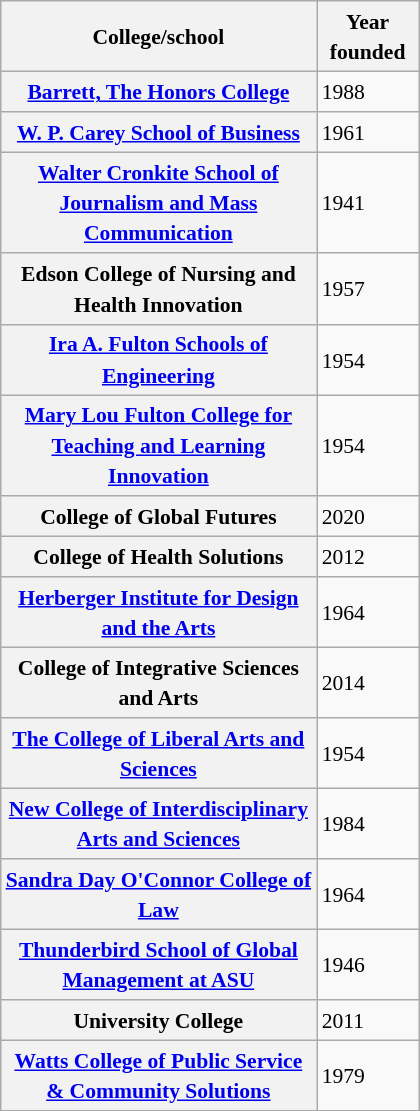<table class="wikitable sortable" style="float:right; margin-left:1em; font-size:90%; line-height:1.4em; width:280px;">
<tr>
<th scope = "col">College/school</th>
<th scope = "col">Year founded</th>
</tr>
<tr>
<th scope = "row"><a href='#'>Barrett, The Honors College</a></th>
<td>1988</td>
</tr>
<tr>
<th scope = "row"><a href='#'>W. P. Carey School of Business</a></th>
<td>1961</td>
</tr>
<tr>
<th scope = "row"><a href='#'>Walter Cronkite School of Journalism and Mass Communication</a></th>
<td>1941</td>
</tr>
<tr>
<th scope = "row">Edson College of Nursing and Health Innovation</th>
<td>1957</td>
</tr>
<tr>
<th scope = "row"><a href='#'>Ira A. Fulton Schools of Engineering</a></th>
<td>1954</td>
</tr>
<tr>
<th scope = "row"><a href='#'>Mary Lou Fulton College for Teaching and Learning Innovation</a></th>
<td>1954</td>
</tr>
<tr>
<th scope = "row">College of Global Futures</th>
<td>2020</td>
</tr>
<tr>
<th scope = "row">College of Health Solutions</th>
<td>2012</td>
</tr>
<tr>
<th scope = "row"><a href='#'>Herberger Institute for Design and the Arts</a></th>
<td>1964</td>
</tr>
<tr>
<th scope = "row">College of Integrative Sciences and Arts</th>
<td>2014</td>
</tr>
<tr>
<th scope = "row"><a href='#'>The College of Liberal Arts and Sciences</a></th>
<td>1954</td>
</tr>
<tr>
<th scope = "row"><a href='#'>New College of Interdisciplinary Arts and Sciences</a></th>
<td>1984</td>
</tr>
<tr>
<th scope = "row"><a href='#'>Sandra Day O'Connor College of Law</a></th>
<td>1964</td>
</tr>
<tr>
<th scope = "row"><a href='#'>Thunderbird School of Global Management at ASU</a></th>
<td>1946</td>
</tr>
<tr>
<th scope = "row">University College</th>
<td>2011</td>
</tr>
<tr>
<th scope = "row"><a href='#'>Watts College of Public Service & Community Solutions</a></th>
<td>1979</td>
</tr>
</table>
